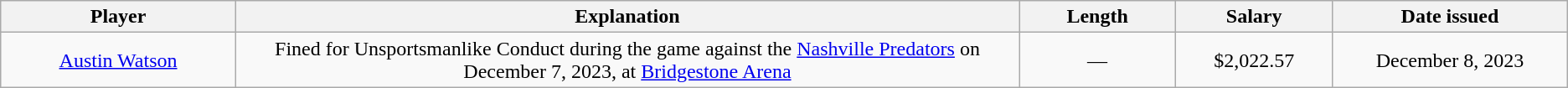<table class="wikitable" style="text-align:center;">
<tr>
<th style="width:15%;">Player</th>
<th style="width:50%;">Explanation</th>
<th style="width:10%;">Length</th>
<th style="width:10%;">Salary</th>
<th style="width:15%;">Date issued</th>
</tr>
<tr>
<td><a href='#'>Austin Watson</a></td>
<td>Fined for Unsportsmanlike Conduct during the game against the <a href='#'>Nashville Predators</a> on December 7, 2023, at <a href='#'>Bridgestone Arena</a></td>
<td>—</td>
<td>$2,022.57</td>
<td>December 8, 2023</td>
</tr>
</table>
